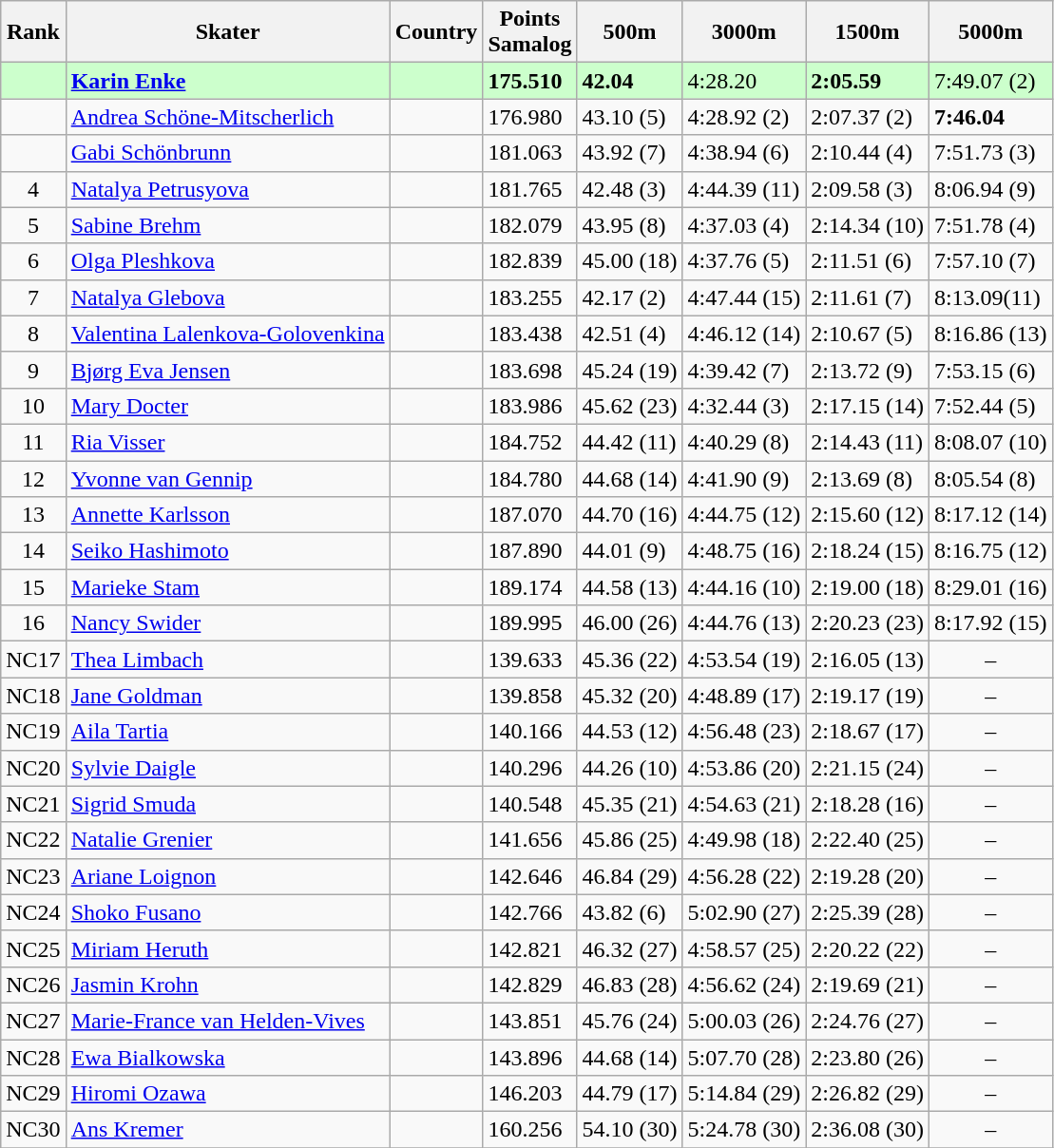<table class="wikitable sortable" style="text-align:left">
<tr>
<th>Rank</th>
<th>Skater</th>
<th>Country</th>
<th>Points <br> Samalog</th>
<th>500m</th>
<th>3000m</th>
<th>1500m</th>
<th>5000m</th>
</tr>
<tr bgcolor=ccffcc>
<td style="text-align:center"></td>
<td><strong><a href='#'>Karin Enke</a></strong></td>
<td></td>
<td><strong>175.510</strong></td>
<td><strong>42.04</strong> </td>
<td>4:28.20 </td>
<td><strong>2:05.59</strong> </td>
<td>7:49.07 (2)</td>
</tr>
<tr>
<td style="text-align:center"></td>
<td><a href='#'>Andrea Schöne-Mitscherlich</a></td>
<td></td>
<td>176.980</td>
<td>43.10 (5)</td>
<td>4:28.92 (2)</td>
<td>2:07.37 (2)</td>
<td><strong>7:46.04</strong> </td>
</tr>
<tr>
<td style="text-align:center"></td>
<td><a href='#'>Gabi Schönbrunn</a></td>
<td></td>
<td>181.063</td>
<td>43.92 (7)</td>
<td>4:38.94 (6)</td>
<td>2:10.44 (4)</td>
<td>7:51.73 (3)</td>
</tr>
<tr>
<td style="text-align:center">4</td>
<td><a href='#'>Natalya Petrusyova</a></td>
<td></td>
<td>181.765</td>
<td>42.48 (3)</td>
<td>4:44.39 (11)</td>
<td>2:09.58 (3)</td>
<td>8:06.94 (9)</td>
</tr>
<tr>
<td style="text-align:center">5</td>
<td><a href='#'>Sabine Brehm</a></td>
<td></td>
<td>182.079</td>
<td>43.95 (8)</td>
<td>4:37.03 (4)</td>
<td>2:14.34 (10)</td>
<td>7:51.78 (4)</td>
</tr>
<tr>
<td style="text-align:center">6</td>
<td><a href='#'>Olga Pleshkova</a></td>
<td></td>
<td>182.839</td>
<td>45.00 (18)</td>
<td>4:37.76 (5)</td>
<td>2:11.51 (6)</td>
<td>7:57.10 (7)</td>
</tr>
<tr>
<td style="text-align:center">7</td>
<td><a href='#'>Natalya Glebova</a></td>
<td></td>
<td>183.255</td>
<td>42.17 (2)</td>
<td>4:47.44 (15)</td>
<td>2:11.61 (7)</td>
<td>8:13.09(11)</td>
</tr>
<tr>
<td style="text-align:center">8</td>
<td><a href='#'>Valentina Lalenkova-Golovenkina</a></td>
<td></td>
<td>183.438</td>
<td>42.51 (4)</td>
<td>4:46.12 (14)</td>
<td>2:10.67 (5)</td>
<td>8:16.86 (13)</td>
</tr>
<tr>
<td style="text-align:center">9</td>
<td><a href='#'>Bjørg Eva Jensen</a></td>
<td></td>
<td>183.698</td>
<td>45.24 (19)</td>
<td>4:39.42 (7)</td>
<td>2:13.72 (9)</td>
<td>7:53.15 (6)</td>
</tr>
<tr>
<td style="text-align:center">10</td>
<td><a href='#'>Mary Docter</a></td>
<td></td>
<td>183.986</td>
<td>45.62 (23)</td>
<td>4:32.44 (3)</td>
<td>2:17.15 (14)</td>
<td>7:52.44 (5)</td>
</tr>
<tr>
<td style="text-align:center">11</td>
<td><a href='#'>Ria Visser</a></td>
<td></td>
<td>184.752</td>
<td>44.42 (11)</td>
<td>4:40.29 (8)</td>
<td>2:14.43 (11)</td>
<td>8:08.07 (10)</td>
</tr>
<tr>
<td style="text-align:center">12</td>
<td><a href='#'>Yvonne van Gennip</a></td>
<td></td>
<td>184.780</td>
<td>44.68 (14)</td>
<td>4:41.90 (9)</td>
<td>2:13.69 (8)</td>
<td>8:05.54 (8)</td>
</tr>
<tr>
<td style="text-align:center">13</td>
<td><a href='#'>Annette Karlsson</a></td>
<td></td>
<td>187.070</td>
<td>44.70 (16)</td>
<td>4:44.75 (12)</td>
<td>2:15.60 (12)</td>
<td>8:17.12 (14)</td>
</tr>
<tr>
<td style="text-align:center">14</td>
<td><a href='#'>Seiko Hashimoto</a></td>
<td></td>
<td>187.890</td>
<td>44.01 (9)</td>
<td>4:48.75 (16)</td>
<td>2:18.24 (15)</td>
<td>8:16.75 (12)</td>
</tr>
<tr>
<td style="text-align:center">15</td>
<td><a href='#'>Marieke Stam</a></td>
<td></td>
<td>189.174</td>
<td>44.58 (13)</td>
<td>4:44.16 (10)</td>
<td>2:19.00 (18)</td>
<td>8:29.01 (16)</td>
</tr>
<tr>
<td style="text-align:center">16</td>
<td><a href='#'>Nancy Swider</a></td>
<td></td>
<td>189.995</td>
<td>46.00 (26)</td>
<td>4:44.76 (13)</td>
<td>2:20.23 (23)</td>
<td>8:17.92 (15)</td>
</tr>
<tr>
<td style="text-align:center">NC17</td>
<td><a href='#'>Thea Limbach</a></td>
<td></td>
<td>139.633</td>
<td>45.36 (22)</td>
<td>4:53.54 (19)</td>
<td>2:16.05 (13)</td>
<td style="text-align:center">–</td>
</tr>
<tr>
<td style="text-align:center">NC18</td>
<td><a href='#'>Jane Goldman</a></td>
<td></td>
<td>139.858</td>
<td>45.32 (20)</td>
<td>4:48.89 (17)</td>
<td>2:19.17 (19)</td>
<td style="text-align:center">–</td>
</tr>
<tr>
<td style="text-align:center">NC19</td>
<td><a href='#'>Aila Tartia</a></td>
<td></td>
<td>140.166</td>
<td>44.53 (12)</td>
<td>4:56.48 (23)</td>
<td>2:18.67 (17)</td>
<td style="text-align:center">–</td>
</tr>
<tr>
<td style="text-align:center">NC20</td>
<td><a href='#'>Sylvie Daigle</a></td>
<td></td>
<td>140.296</td>
<td>44.26 (10)</td>
<td>4:53.86 (20)</td>
<td>2:21.15 (24)</td>
<td style="text-align:center">–</td>
</tr>
<tr>
<td style="text-align:center">NC21</td>
<td><a href='#'>Sigrid Smuda</a></td>
<td></td>
<td>140.548</td>
<td>45.35 (21)</td>
<td>4:54.63 (21)</td>
<td>2:18.28 (16)</td>
<td style="text-align:center">–</td>
</tr>
<tr>
<td style="text-align:center">NC22</td>
<td><a href='#'>Natalie Grenier</a></td>
<td></td>
<td>141.656</td>
<td>45.86 (25)</td>
<td>4:49.98 (18)</td>
<td>2:22.40 (25)</td>
<td style="text-align:center">–</td>
</tr>
<tr>
<td style="text-align:center">NC23</td>
<td><a href='#'>Ariane Loignon</a></td>
<td></td>
<td>142.646</td>
<td>46.84 (29)</td>
<td>4:56.28 (22)</td>
<td>2:19.28 (20)</td>
<td style="text-align:center">–</td>
</tr>
<tr>
<td style="text-align:center">NC24</td>
<td><a href='#'>Shoko Fusano</a></td>
<td></td>
<td>142.766</td>
<td>43.82 (6)</td>
<td>5:02.90 (27)</td>
<td>2:25.39 (28)</td>
<td style="text-align:center">–</td>
</tr>
<tr>
<td style="text-align:center">NC25</td>
<td><a href='#'>Miriam Heruth</a></td>
<td></td>
<td>142.821</td>
<td>46.32 (27)</td>
<td>4:58.57 (25)</td>
<td>2:20.22 (22)</td>
<td style="text-align:center">–</td>
</tr>
<tr>
<td style="text-align:center">NC26</td>
<td><a href='#'>Jasmin Krohn</a></td>
<td></td>
<td>142.829</td>
<td>46.83 (28)</td>
<td>4:56.62 (24)</td>
<td>2:19.69 (21)</td>
<td style="text-align:center">–</td>
</tr>
<tr>
<td style="text-align:center">NC27</td>
<td><a href='#'>Marie-France van Helden-Vives</a></td>
<td></td>
<td>143.851</td>
<td>45.76 (24)</td>
<td>5:00.03 (26)</td>
<td>2:24.76 (27)</td>
<td style="text-align:center">–</td>
</tr>
<tr>
<td style="text-align:center">NC28</td>
<td><a href='#'>Ewa Bialkowska</a></td>
<td></td>
<td>143.896</td>
<td>44.68 (14)</td>
<td>5:07.70 (28)</td>
<td>2:23.80 (26)</td>
<td style="text-align:center">–</td>
</tr>
<tr>
<td style="text-align:center">NC29</td>
<td><a href='#'>Hiromi Ozawa</a></td>
<td></td>
<td>146.203</td>
<td>44.79 (17)</td>
<td>5:14.84 (29)</td>
<td>2:26.82 (29)</td>
<td style="text-align:center">–</td>
</tr>
<tr>
<td style="text-align:center">NC30</td>
<td><a href='#'>Ans Kremer</a></td>
<td></td>
<td>160.256</td>
<td>54.10 (30)</td>
<td>5:24.78 (30)</td>
<td>2:36.08 (30)</td>
<td style="text-align:center">–</td>
</tr>
<tr>
</tr>
</table>
